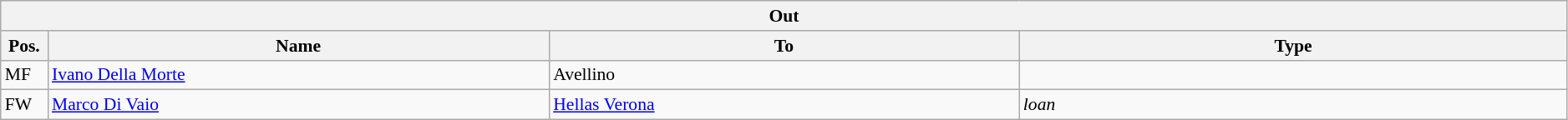<table class="wikitable" style="font-size:90%;width:99%;">
<tr>
<th colspan="4">Out</th>
</tr>
<tr>
<th width=3%>Pos.</th>
<th width=32%>Name</th>
<th width=30%>To</th>
<th width=35%>Type</th>
</tr>
<tr>
<td>MF</td>
<td><a href='#'>Ivano Della Morte</a></td>
<td>Avellino</td>
<td></td>
</tr>
<tr>
<td>FW</td>
<td><a href='#'>Marco Di Vaio</a></td>
<td><a href='#'>Hellas Verona</a></td>
<td><em>loan</em></td>
</tr>
</table>
